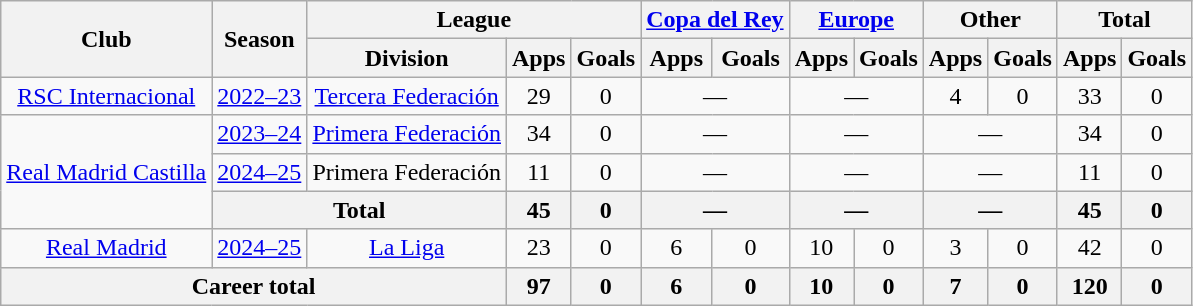<table class="wikitable" style="text-align:center">
<tr>
<th rowspan="2">Club</th>
<th rowspan="2">Season</th>
<th colspan="3">League</th>
<th colspan="2"><a href='#'>Copa del Rey</a></th>
<th colspan="2"><a href='#'>Europe</a></th>
<th colspan="2">Other</th>
<th colspan="2">Total</th>
</tr>
<tr>
<th>Division</th>
<th>Apps</th>
<th>Goals</th>
<th>Apps</th>
<th>Goals</th>
<th>Apps</th>
<th>Goals</th>
<th>Apps</th>
<th>Goals</th>
<th>Apps</th>
<th>Goals</th>
</tr>
<tr>
<td><a href='#'>RSC Internacional</a></td>
<td><a href='#'>2022–23</a></td>
<td><a href='#'>Tercera Federación</a></td>
<td>29</td>
<td>0</td>
<td colspan="2">—</td>
<td colspan="2">—</td>
<td>4</td>
<td>0</td>
<td>33</td>
<td>0</td>
</tr>
<tr>
<td rowspan="3"><a href='#'>Real Madrid Castilla</a></td>
<td><a href='#'>2023–24</a></td>
<td><a href='#'>Primera Federación</a></td>
<td>34</td>
<td>0</td>
<td colspan="2">—</td>
<td colspan="2">—</td>
<td colspan="2">—</td>
<td>34</td>
<td>0</td>
</tr>
<tr>
<td><a href='#'>2024–25</a></td>
<td>Primera Federación</td>
<td>11</td>
<td>0</td>
<td colspan="2">—</td>
<td colspan="2">—</td>
<td colspan="2">—</td>
<td>11</td>
<td>0</td>
</tr>
<tr>
<th colspan="2">Total</th>
<th>45</th>
<th>0</th>
<th colspan="2">—</th>
<th colspan="2">—</th>
<th colspan="2">—</th>
<th>45</th>
<th>0</th>
</tr>
<tr>
<td><a href='#'>Real Madrid</a></td>
<td><a href='#'>2024–25</a></td>
<td><a href='#'>La Liga</a></td>
<td>23</td>
<td>0</td>
<td>6</td>
<td>0</td>
<td>10</td>
<td>0</td>
<td>3</td>
<td>0</td>
<td>42</td>
<td>0</td>
</tr>
<tr>
<th colspan="3">Career total</th>
<th>97</th>
<th>0</th>
<th>6</th>
<th>0</th>
<th>10</th>
<th>0</th>
<th>7</th>
<th>0</th>
<th>120</th>
<th>0</th>
</tr>
</table>
